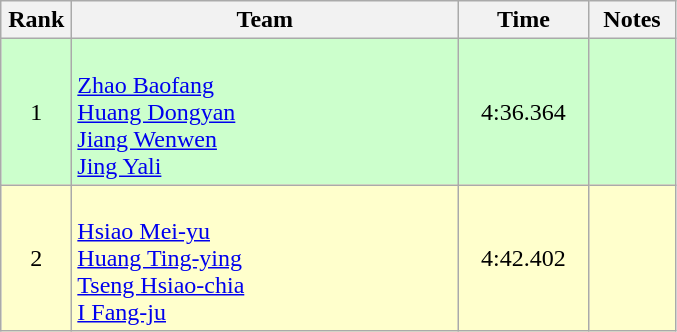<table class=wikitable style="text-align:center">
<tr>
<th width=40>Rank</th>
<th width=250>Team</th>
<th width=80>Time</th>
<th width=50>Notes</th>
</tr>
<tr bgcolor="ccffcc">
<td>1</td>
<td align=left><br><a href='#'>Zhao Baofang</a><br><a href='#'>Huang Dongyan</a><br><a href='#'>Jiang Wenwen</a><br><a href='#'>Jing Yali</a></td>
<td>4:36.364</td>
<td></td>
</tr>
<tr bgcolor="ffffcc">
<td>2</td>
<td align=left><br><a href='#'>Hsiao Mei-yu</a><br><a href='#'>Huang Ting-ying</a><br><a href='#'>Tseng Hsiao-chia</a><br><a href='#'>I Fang-ju</a></td>
<td>4:42.402</td>
<td></td>
</tr>
</table>
